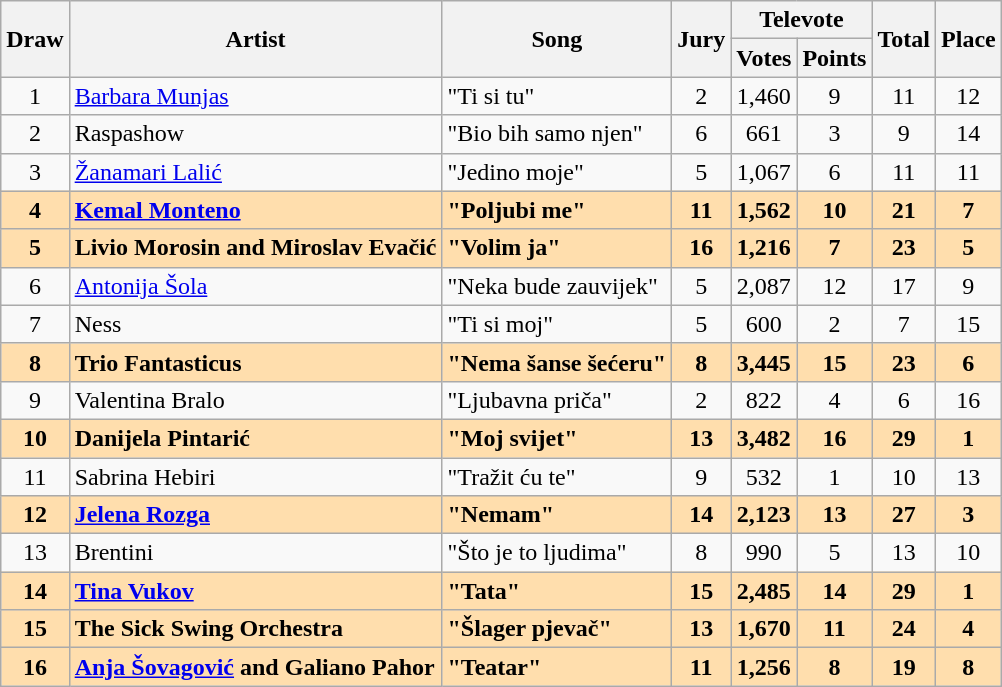<table class="sortable wikitable" style="margin: 1em auto 1em auto; text-align:center">
<tr>
<th rowspan="2">Draw</th>
<th rowspan="2">Artist</th>
<th rowspan="2">Song</th>
<th rowspan="2">Jury</th>
<th colspan="2">Televote</th>
<th rowspan="2">Total</th>
<th rowspan="2">Place</th>
</tr>
<tr>
<th>Votes</th>
<th>Points</th>
</tr>
<tr>
<td>1</td>
<td align="left"><a href='#'>Barbara Munjas</a></td>
<td align="left">"Ti si tu"</td>
<td>2</td>
<td>1,460</td>
<td>9</td>
<td>11</td>
<td>12</td>
</tr>
<tr>
<td>2</td>
<td align="left">Raspashow</td>
<td align="left">"Bio bih samo njen"</td>
<td>6</td>
<td>661</td>
<td>3</td>
<td>9</td>
<td>14</td>
</tr>
<tr>
<td>3</td>
<td align="left"><a href='#'>Žanamari Lalić</a></td>
<td align="left">"Jedino moje"</td>
<td>5</td>
<td>1,067</td>
<td>6</td>
<td>11</td>
<td>11</td>
</tr>
<tr style="font-weight:bold; background:navajowhite;">
<td>4</td>
<td align="left"><a href='#'>Kemal Monteno</a></td>
<td align="left">"Poljubi me"</td>
<td>11</td>
<td>1,562</td>
<td>10</td>
<td>21</td>
<td>7</td>
</tr>
<tr style="font-weight:bold; background:navajowhite;">
<td>5</td>
<td align="left">Livio Morosin and Miroslav Evačić</td>
<td align="left">"Volim ja"</td>
<td>16</td>
<td>1,216</td>
<td>7</td>
<td>23</td>
<td>5</td>
</tr>
<tr>
<td>6</td>
<td align="left"><a href='#'>Antonija Šola</a></td>
<td align="left">"Neka bude zauvijek"</td>
<td>5</td>
<td>2,087</td>
<td>12</td>
<td>17</td>
<td>9</td>
</tr>
<tr>
<td>7</td>
<td align="left">Ness</td>
<td align="left">"Ti si moj"</td>
<td>5</td>
<td>600</td>
<td>2</td>
<td>7</td>
<td>15</td>
</tr>
<tr style="font-weight:bold; background:navajowhite;">
<td>8</td>
<td align="left">Trio Fantasticus</td>
<td align="left">"Nema šanse šećeru"</td>
<td>8</td>
<td>3,445</td>
<td>15</td>
<td>23</td>
<td>6</td>
</tr>
<tr>
<td>9</td>
<td align="left">Valentina Bralo</td>
<td align="left">"Ljubavna priča"</td>
<td>2</td>
<td>822</td>
<td>4</td>
<td>6</td>
<td>16</td>
</tr>
<tr style="font-weight:bold; background:navajowhite;">
<td>10</td>
<td align="left">Danijela Pintarić</td>
<td align="left">"Moj svijet"</td>
<td>13</td>
<td>3,482</td>
<td>16</td>
<td>29</td>
<td>1</td>
</tr>
<tr>
<td>11</td>
<td align="left">Sabrina Hebiri</td>
<td align="left">"Tražit ću te"</td>
<td>9</td>
<td>532</td>
<td>1</td>
<td>10</td>
<td>13</td>
</tr>
<tr style="font-weight:bold; background:navajowhite;">
<td>12</td>
<td align="left"><a href='#'>Jelena Rozga</a></td>
<td align="left">"Nemam"</td>
<td>14</td>
<td>2,123</td>
<td>13</td>
<td>27</td>
<td>3</td>
</tr>
<tr>
<td>13</td>
<td align="left">Brentini</td>
<td align="left">"Što je to ljudima"</td>
<td>8</td>
<td>990</td>
<td>5</td>
<td>13</td>
<td>10</td>
</tr>
<tr style="font-weight:bold; background:navajowhite;">
<td>14</td>
<td align="left"><a href='#'>Tina Vukov</a></td>
<td align="left">"Tata"</td>
<td>15</td>
<td>2,485</td>
<td>14</td>
<td>29</td>
<td>1</td>
</tr>
<tr style="font-weight:bold; background:navajowhite;">
<td>15</td>
<td align="left">The Sick Swing Orchestra</td>
<td align="left">"Šlager pjevač"</td>
<td>13</td>
<td>1,670</td>
<td>11</td>
<td>24</td>
<td>4</td>
</tr>
<tr style="font-weight:bold; background:navajowhite;">
<td>16</td>
<td align="left"><a href='#'>Anja Šovagović</a> and Galiano Pahor</td>
<td align="left">"Teatar"</td>
<td>11</td>
<td>1,256</td>
<td>8</td>
<td>19</td>
<td>8</td>
</tr>
</table>
